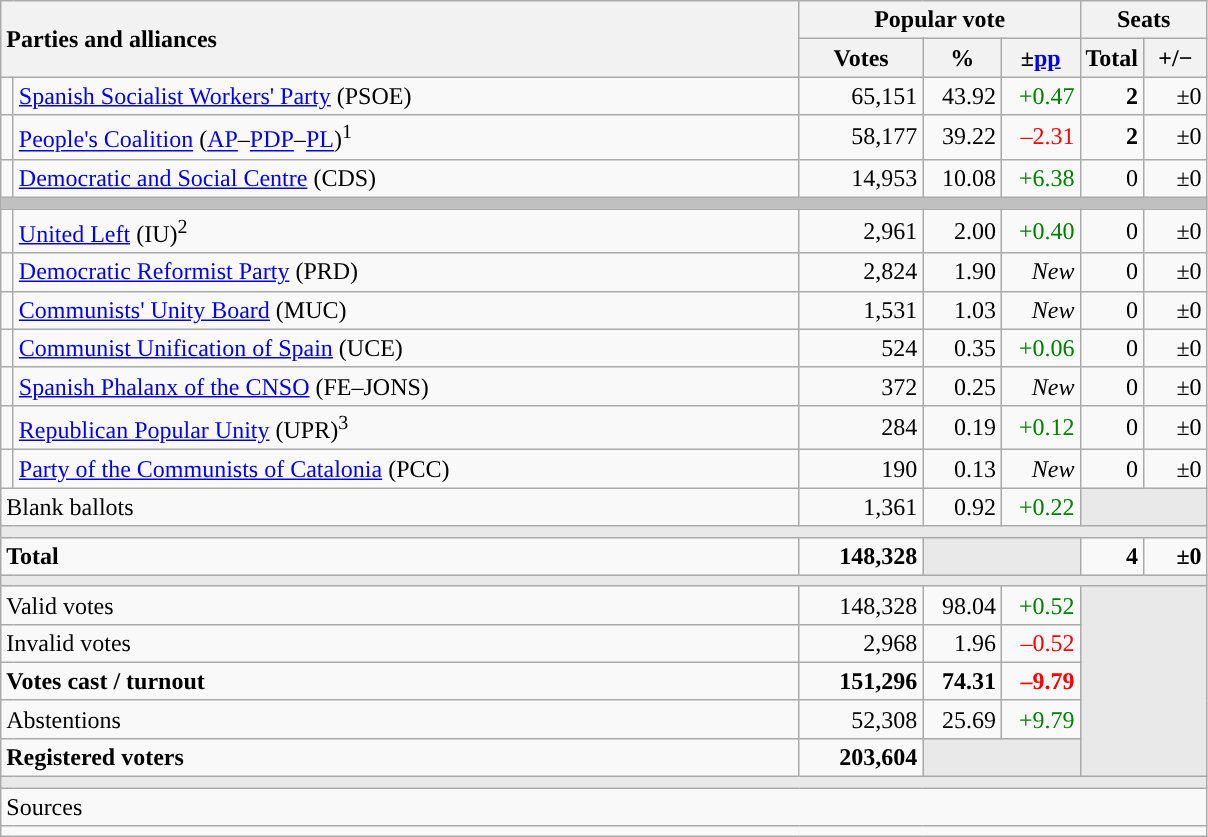<table class="wikitable" style="text-align:right;">
<tr>
<th style="text-align:left;" rowspan="2" colspan="2" width="525">Parties and alliances</th>
<th colspan="3">Popular vote</th>
<th colspan="2">Seats</th>
</tr>
<tr>
<th width="75">Votes</th>
<th width="45">%</th>
<th width="45">±<a href='#'>pp</a></th>
<th width="35">Total</th>
<th width="35">+/−</th>
</tr>
<tr>
<td width="1" style="color:inherit;background:"></td>
<td align="left"><a href='#'>Spanish Socialist Workers' Party</a> (PSOE)</td>
<td>65,151</td>
<td>43.92</td>
<td style="color:green;">+0.47</td>
<td><strong>2</strong></td>
<td>±0</td>
</tr>
<tr>
<td style="color:inherit;background:"></td>
<td align="left"><a href='#'>People's Coalition</a> (<a href='#'>AP</a>–<a href='#'>PDP</a>–<a href='#'>PL</a>)<sup>1</sup></td>
<td>58,177</td>
<td>39.22</td>
<td style="color:red;">–2.31</td>
<td><strong>2</strong></td>
<td>±0</td>
</tr>
<tr>
<td style="color:inherit;background:"></td>
<td align="left"><a href='#'>Democratic and Social Centre</a> (CDS)</td>
<td>14,953</td>
<td>10.08</td>
<td style="color:green;">+6.38</td>
<td>0</td>
<td>±0</td>
</tr>
<tr>
<td colspan="7" bgcolor="#C0C0C0"></td>
</tr>
<tr>
<td style="color:inherit;background:"></td>
<td align="left"><a href='#'>United Left</a> (IU)<sup>2</sup></td>
<td>2,961</td>
<td>2.00</td>
<td style="color:green;">+0.40</td>
<td>0</td>
<td>±0</td>
</tr>
<tr>
<td style="color:inherit;background:"></td>
<td align="left"><a href='#'>Democratic Reformist Party</a> (PRD)</td>
<td>2,824</td>
<td>1.90</td>
<td><em>New</em></td>
<td>0</td>
<td>±0</td>
</tr>
<tr>
<td style="color:inherit;background:"></td>
<td align="left"><a href='#'>Communists' Unity Board</a> (MUC)</td>
<td>1,531</td>
<td>1.03</td>
<td><em>New</em></td>
<td>0</td>
<td>±0</td>
</tr>
<tr>
<td style="color:inherit;background:"></td>
<td align="left"><a href='#'>Communist Unification of Spain</a> (UCE)</td>
<td>524</td>
<td>0.35</td>
<td style="color:green;">+0.06</td>
<td>0</td>
<td>±0</td>
</tr>
<tr>
<td style="color:inherit;background:"></td>
<td align="left"><a href='#'>Spanish Phalanx of the CNSO</a> (FE–JONS)</td>
<td>372</td>
<td>0.25</td>
<td><em>New</em></td>
<td>0</td>
<td>±0</td>
</tr>
<tr>
<td style="color:inherit;background:"></td>
<td align="left"><a href='#'>Republican Popular Unity</a> (UPR)<sup>3</sup></td>
<td>284</td>
<td>0.19</td>
<td style="color:green;">+0.12</td>
<td>0</td>
<td>±0</td>
</tr>
<tr>
<td style="color:inherit;background:"></td>
<td align="left"><a href='#'>Party of the Communists of Catalonia</a> (PCC)</td>
<td>190</td>
<td>0.13</td>
<td><em>New</em></td>
<td>0</td>
<td>±0</td>
</tr>
<tr>
<td align="left" colspan="2">Blank ballots</td>
<td>1,361</td>
<td>0.92</td>
<td style="color:green;">+0.22</td>
<td bgcolor="#E9E9E9" colspan="2"></td>
</tr>
<tr>
<td colspan="7" bgcolor="#E9E9E9"></td>
</tr>
<tr style="font-weight:bold;">
<td align="left" colspan="2">Total</td>
<td>148,328</td>
<td bgcolor="#E9E9E9" colspan="2"></td>
<td>4</td>
<td>±0</td>
</tr>
<tr>
<td colspan="7" bgcolor="#E9E9E9"></td>
</tr>
<tr>
<td align="left" colspan="2">Valid votes</td>
<td>148,328</td>
<td>98.04</td>
<td style="color:green;">+0.52</td>
<td bgcolor="#E9E9E9" colspan="2" rowspan="5"></td>
</tr>
<tr>
<td align="left" colspan="2">Invalid votes</td>
<td>2,968</td>
<td>1.96</td>
<td style="color:red;">–0.52</td>
</tr>
<tr style="font-weight:bold;">
<td align="left" colspan="2">Votes cast / turnout</td>
<td>151,296</td>
<td>74.31</td>
<td style="color:red;">–9.79</td>
</tr>
<tr>
<td align="left" colspan="2">Abstentions</td>
<td>52,308</td>
<td>25.69</td>
<td style="color:green;">+9.79</td>
</tr>
<tr style="font-weight:bold;">
<td align="left" colspan="2">Registered voters</td>
<td>203,604</td>
<td bgcolor="#E9E9E9" colspan="2"></td>
</tr>
<tr>
<td colspan="7" bgcolor="#E9E9E9"></td>
</tr>
<tr>
<td align="left" colspan="7">Sources</td>
</tr>
<tr>
<td colspan="7" style="text-align:left; max-width:790px;"></td>
</tr>
</table>
